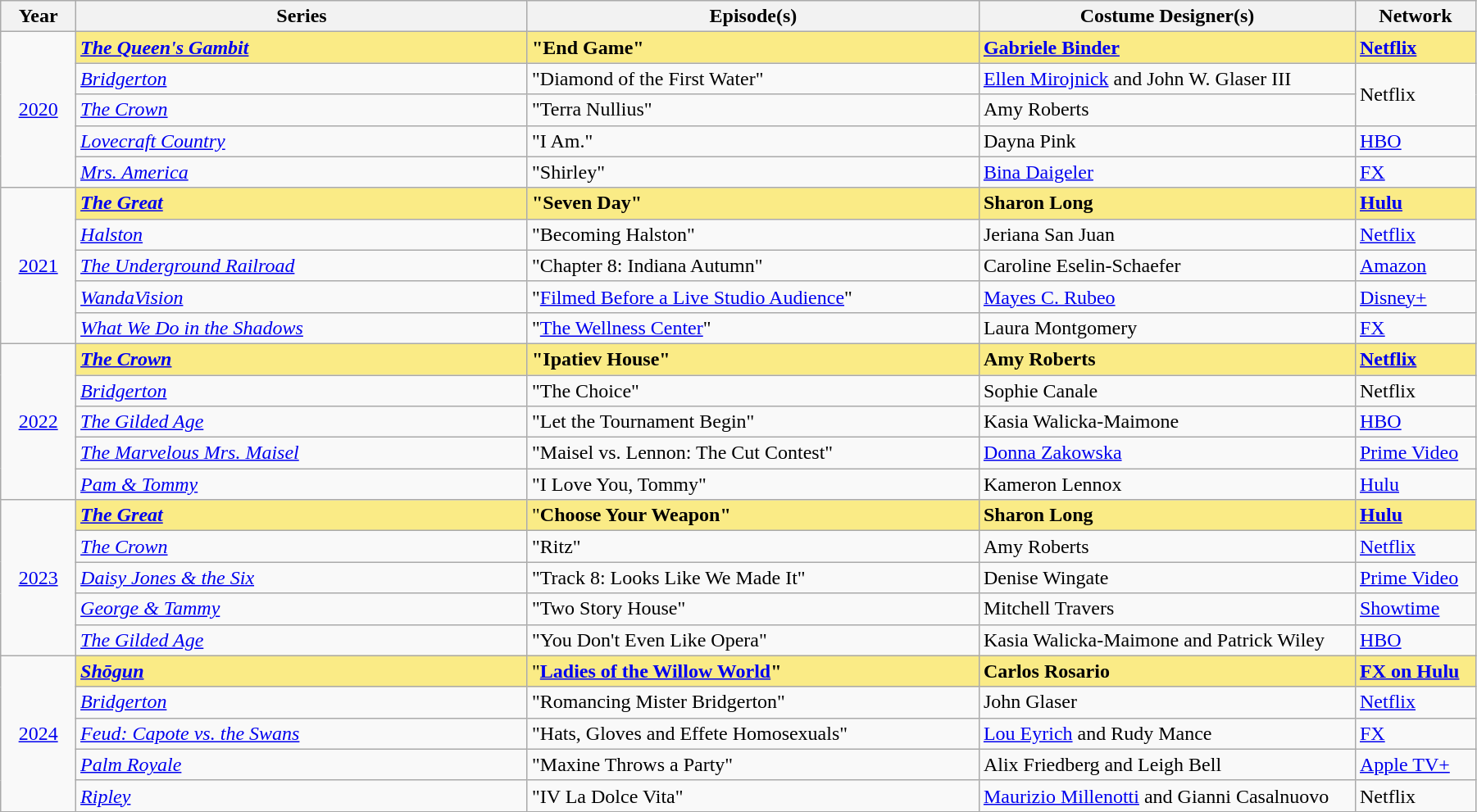<table class="wikitable" width="95%" cellpadding="4">
<tr>
<th width="5%">Year</th>
<th width="30%">Series</th>
<th width="30%">Episode(s)</th>
<th width="25%">Costume Designer(s)</th>
<th width="8%">Network</th>
</tr>
<tr>
<td rowspan="5" style="text-align:center;"><a href='#'>2020</a> <br></td>
<td style="background:#FAEB86;"><strong><em><a href='#'>The Queen's Gambit</a></em></strong></td>
<td style="background:#FAEB86;"><strong>"End Game"</strong></td>
<td style="background:#FAEB86;"><strong><a href='#'>Gabriele Binder</a></strong></td>
<td style="background:#FAEB86;"><strong><a href='#'>Netflix</a></strong></td>
</tr>
<tr>
<td><em><a href='#'>Bridgerton</a></em></td>
<td>"Diamond of the First Water"</td>
<td><a href='#'>Ellen Mirojnick</a> and John W. Glaser III</td>
<td rowspan="2">Netflix</td>
</tr>
<tr>
<td><em><a href='#'>The Crown</a></em></td>
<td>"Terra Nullius"</td>
<td>Amy Roberts</td>
</tr>
<tr>
<td><em><a href='#'>Lovecraft Country</a></em></td>
<td>"I Am."</td>
<td>Dayna Pink</td>
<td><a href='#'>HBO</a></td>
</tr>
<tr>
<td><em><a href='#'>Mrs. America</a></em></td>
<td>"Shirley"</td>
<td><a href='#'>Bina Daigeler</a></td>
<td><a href='#'>FX</a></td>
</tr>
<tr>
<td rowspan="5" style="text-align:center;"><a href='#'>2021</a><br></td>
<td style="background:#FAEB86;"><strong><em><a href='#'>The Great</a></em></strong></td>
<td style="background:#FAEB86;"><strong>"Seven Day"</strong></td>
<td style="background:#FAEB86;"><strong>Sharon Long</strong></td>
<td style="background:#FAEB86;"><strong><a href='#'>Hulu</a></strong></td>
</tr>
<tr>
<td><em><a href='#'>Halston</a></em></td>
<td>"Becoming Halston"</td>
<td>Jeriana San Juan</td>
<td><a href='#'>Netflix</a></td>
</tr>
<tr>
<td><em><a href='#'>The Underground Railroad</a></em></td>
<td>"Chapter 8: Indiana Autumn"</td>
<td>Caroline Eselin-Schaefer</td>
<td><a href='#'>Amazon</a></td>
</tr>
<tr>
<td><em><a href='#'>WandaVision</a></em></td>
<td>"<a href='#'>Filmed Before a Live Studio Audience</a>"</td>
<td><a href='#'>Mayes C. Rubeo</a></td>
<td><a href='#'>Disney+</a></td>
</tr>
<tr>
<td><em><a href='#'>What We Do in the Shadows</a></em></td>
<td>"<a href='#'>The Wellness Center</a>"</td>
<td>Laura Montgomery</td>
<td><a href='#'>FX</a></td>
</tr>
<tr>
<td rowspan="5" style="text-align:center;"><a href='#'>2022</a><br></td>
<td style="background:#FAEB86;"><strong><em><a href='#'>The Crown</a></em></strong></td>
<td style="background:#FAEB86;"><strong>"Ipatiev House"</strong></td>
<td style="background:#FAEB86;"><strong>Amy Roberts</strong></td>
<td style="background:#FAEB86;"><strong><a href='#'>Netflix</a></strong></td>
</tr>
<tr>
<td><em><a href='#'>Bridgerton</a></em></td>
<td>"The Choice"</td>
<td>Sophie Canale</td>
<td>Netflix</td>
</tr>
<tr>
<td><em><a href='#'>The Gilded Age</a></em></td>
<td>"Let the Tournament Begin"</td>
<td>Kasia Walicka-Maimone</td>
<td><a href='#'>HBO</a></td>
</tr>
<tr>
<td><em><a href='#'>The Marvelous Mrs. Maisel</a></em></td>
<td>"Maisel vs. Lennon: The Cut Contest"</td>
<td><a href='#'>Donna Zakowska</a></td>
<td><a href='#'>Prime Video</a></td>
</tr>
<tr>
<td><em><a href='#'>Pam & Tommy</a></em></td>
<td>"I Love You, Tommy"</td>
<td>Kameron Lennox</td>
<td><a href='#'>Hulu</a></td>
</tr>
<tr>
<td rowspan="5" style="text-align:center;"><a href='#'>2023</a><br></td>
<td style="background:#FAEB86;"><strong><em><a href='#'>The Great</a></em></strong></td>
<td style="background:#FAEB86;">"<strong>Choose Your Weapon"</strong></td>
<td style="background:#FAEB86;"><strong>Sharon Long</strong></td>
<td style="background:#FAEB86;"><strong><a href='#'>Hulu</a></strong></td>
</tr>
<tr>
<td><em><a href='#'>The Crown</a></em></td>
<td>"Ritz"</td>
<td>Amy Roberts</td>
<td><a href='#'>Netflix</a></td>
</tr>
<tr>
<td><em><a href='#'>Daisy Jones & the Six</a></em></td>
<td>"Track 8: Looks Like We Made It"</td>
<td>Denise Wingate</td>
<td><a href='#'>Prime Video</a></td>
</tr>
<tr>
<td><em><a href='#'>George & Tammy</a></em></td>
<td>"Two Story House"</td>
<td>Mitchell Travers</td>
<td><a href='#'>Showtime</a></td>
</tr>
<tr>
<td><em><a href='#'>The Gilded Age</a></em></td>
<td>"You Don't Even Like Opera"</td>
<td>Kasia Walicka-Maimone and Patrick Wiley</td>
<td><a href='#'>HBO</a></td>
</tr>
<tr>
<td rowspan="5" style="text-align:center;"><a href='#'>2024</a><br></td>
<td style="background:#FAEB86;"><strong><em><a href='#'>Shōgun</a></em></strong></td>
<td style="background:#FAEB86;">"<strong><a href='#'>Ladies of the Willow World</a>"</strong></td>
<td style="background:#FAEB86;"><strong>Carlos Rosario</strong></td>
<td style="background:#FAEB86;"><strong><a href='#'>FX on Hulu</a></strong></td>
</tr>
<tr>
<td><em><a href='#'>Bridgerton</a></em></td>
<td>"Romancing Mister Bridgerton"</td>
<td>John Glaser</td>
<td><a href='#'>Netflix</a></td>
</tr>
<tr>
<td><em><a href='#'>Feud: Capote vs. the Swans</a></em></td>
<td>"Hats, Gloves and Effete Homosexuals"</td>
<td><a href='#'>Lou Eyrich</a> and Rudy Mance</td>
<td><a href='#'>FX</a></td>
</tr>
<tr>
<td><em><a href='#'>Palm Royale</a></em></td>
<td>"Maxine Throws a Party"</td>
<td>Alix Friedberg and Leigh Bell</td>
<td><a href='#'>Apple TV+</a></td>
</tr>
<tr>
<td><em><a href='#'>Ripley</a></em></td>
<td>"IV La Dolce Vita"</td>
<td><a href='#'>Maurizio Millenotti</a> and Gianni Casalnuovo</td>
<td>Netflix</td>
</tr>
<tr>
</tr>
</table>
